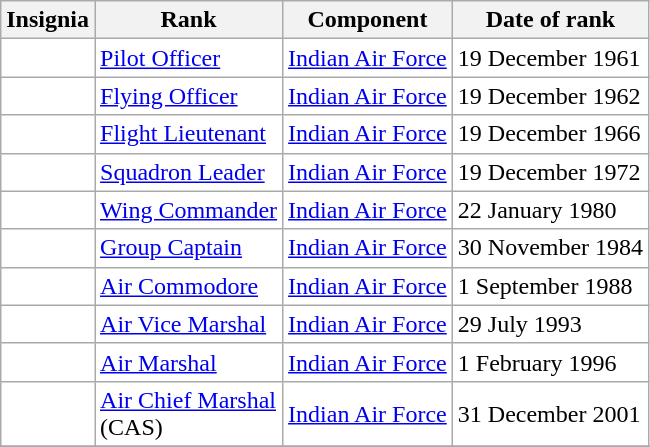<table class="wikitable" style="background:white">
<tr>
<th>Insignia</th>
<th>Rank</th>
<th>Component</th>
<th>Date of rank</th>
</tr>
<tr>
<td align="center"></td>
<td><a href='#'>Pilot Officer</a></td>
<td><a href='#'>Indian Air Force</a></td>
<td>19 December 1961</td>
</tr>
<tr>
<td align="center"></td>
<td><a href='#'>Flying Officer</a></td>
<td><a href='#'>Indian Air Force</a></td>
<td>19 December 1962</td>
</tr>
<tr>
<td align="center"></td>
<td><a href='#'>Flight Lieutenant</a></td>
<td><a href='#'>Indian Air Force</a></td>
<td>19 December 1966</td>
</tr>
<tr>
<td align="center"></td>
<td><a href='#'>Squadron Leader</a></td>
<td><a href='#'>Indian Air Force</a></td>
<td>19 December 1972</td>
</tr>
<tr>
<td align="center"></td>
<td><a href='#'>Wing Commander</a></td>
<td><a href='#'>Indian Air Force</a></td>
<td>22 January 1980</td>
</tr>
<tr>
<td align="center"></td>
<td><a href='#'>Group Captain</a></td>
<td><a href='#'>Indian Air Force</a></td>
<td>30 November 1984</td>
</tr>
<tr>
<td align="center"></td>
<td><a href='#'>Air Commodore</a></td>
<td><a href='#'>Indian Air Force</a></td>
<td>1 September 1988</td>
</tr>
<tr>
<td align="center"></td>
<td><a href='#'>Air Vice Marshal</a></td>
<td><a href='#'>Indian Air Force</a></td>
<td>29 July 1993</td>
</tr>
<tr>
<td align="center"></td>
<td><a href='#'>Air Marshal</a></td>
<td><a href='#'>Indian Air Force</a></td>
<td>1 February 1996</td>
</tr>
<tr>
<td align="center"></td>
<td><a href='#'>Air Chief Marshal</a><br>(CAS)</td>
<td><a href='#'>Indian Air Force</a></td>
<td>31 December 2001</td>
</tr>
<tr>
</tr>
</table>
